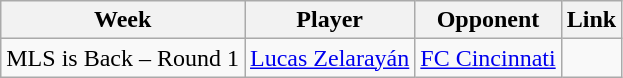<table class=wikitable>
<tr>
<th>Week</th>
<th>Player</th>
<th>Opponent</th>
<th>Link</th>
</tr>
<tr>
<td>MLS is Back – Round 1</td>
<td> <a href='#'>Lucas Zelarayán</a></td>
<td><a href='#'>FC Cincinnati</a></td>
<td></td>
</tr>
</table>
